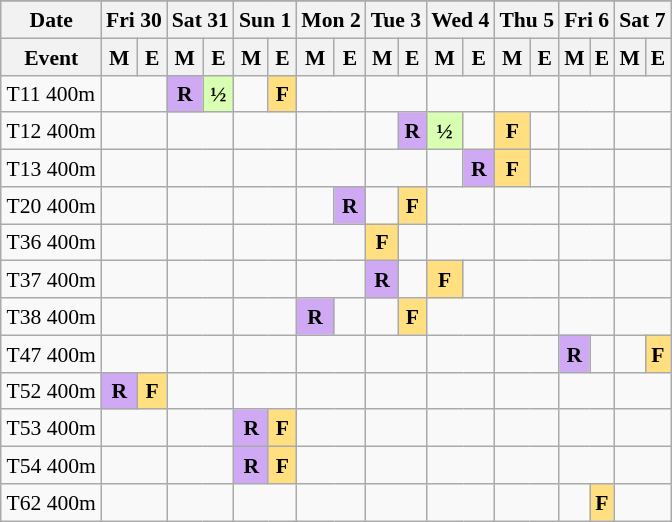<table class="wikitable" style="margin:0.5em auto; font-size:90%; line-height:1.25em;">
<tr align="center">
</tr>
<tr>
<th>Date</th>
<th colspan="2">Fri 30</th>
<th colspan="2">Sat 31</th>
<th colspan="2">Sun 1</th>
<th colspan="2">Mon 2</th>
<th colspan="2">Tue 3</th>
<th colspan="2">Wed 4</th>
<th colspan="2">Thu 5</th>
<th colspan="2">Fri 6</th>
<th colspan="2">Sat 7</th>
</tr>
<tr>
<th>Event</th>
<th>M</th>
<th>E</th>
<th>M</th>
<th>E</th>
<th>M</th>
<th>E</th>
<th>M</th>
<th>E</th>
<th>M</th>
<th>E</th>
<th>M</th>
<th>E</th>
<th>M</th>
<th>E</th>
<th>M</th>
<th>E</th>
<th>M</th>
<th>E</th>
</tr>
<tr align="center">
<td align="left">T11 400m</td>
<td colspan="2"></td>
<td bgcolor="#D0A9F5"><strong>R</strong></td>
<td bgcolor="#D9FFB2"><strong>½</strong></td>
<td></td>
<td bgcolor="#FFDF80"><strong>F</strong></td>
<td colspan="2"></td>
<td colspan="2"></td>
<td colspan="2"></td>
<td colspan="2"></td>
<td colspan="2"></td>
<td colspan="2"></td>
</tr>
<tr align="center">
<td align="left">T12 400m</td>
<td colspan="2"></td>
<td colspan="2"></td>
<td colspan="2"></td>
<td colspan="2"></td>
<td></td>
<td bgcolor="#D0A9F5"><strong>R</strong></td>
<td bgcolor="#D9FFB2"><strong>½</strong></td>
<td></td>
<td bgcolor="#FFDF80"><strong>F</strong></td>
<td></td>
<td colspan="2"></td>
<td colspan="2"></td>
</tr>
<tr align="center">
<td align="left">T13 400m</td>
<td colspan="2"></td>
<td colspan="2"></td>
<td colspan="2"></td>
<td colspan="2"></td>
<td colspan="2"></td>
<td></td>
<td bgcolor="#D0A9F5"><strong>R</strong></td>
<td bgcolor="#FFDF80"><strong>F</strong></td>
<td></td>
<td colspan="2"></td>
<td colspan="2"></td>
</tr>
<tr align="center">
<td align="left">T20 400m</td>
<td colspan="2"></td>
<td colspan="2"></td>
<td colspan="2"></td>
<td></td>
<td bgcolor="#D0A9F5"><strong>R</strong></td>
<td></td>
<td bgcolor="#FFDF80"><strong>F</strong></td>
<td colspan="2"></td>
<td colspan="2"></td>
<td colspan="2"></td>
<td colspan="2"></td>
</tr>
<tr align="center">
<td align="left">T36 400m</td>
<td colspan="2"></td>
<td colspan="2"></td>
<td colspan="2"></td>
<td colspan="2"></td>
<td bgcolor="#FFDF80"><strong>F</strong></td>
<td></td>
<td colspan="2"></td>
<td colspan="2"></td>
<td colspan="2"></td>
<td colspan="2"></td>
</tr>
<tr align="center">
<td align="left">T37 400m</td>
<td colspan="2"></td>
<td colspan="2"></td>
<td colspan="2"></td>
<td colspan="2"></td>
<td bgcolor="#D0A9F5"><strong>R</strong></td>
<td></td>
<td bgcolor="#FFDF80"><strong>F</strong></td>
<td></td>
<td colspan="2"></td>
<td colspan="2"></td>
<td colspan="2"></td>
</tr>
<tr align="center">
<td align="left">T38 400m</td>
<td colspan="2"></td>
<td colspan="2"></td>
<td colspan="2"></td>
<td bgcolor="#D0A9F5"><strong>R</strong></td>
<td></td>
<td></td>
<td bgcolor="#FFDF80"><strong>F</strong></td>
<td colspan="2"></td>
<td colspan="2"></td>
<td colspan="2"></td>
<td colspan="2"></td>
</tr>
<tr align="center">
<td align="left">T47 400m</td>
<td colspan="2"></td>
<td colspan="2"></td>
<td colspan="2"></td>
<td colspan="2"></td>
<td colspan="2"></td>
<td colspan="2"></td>
<td colspan="2"></td>
<td bgcolor="#D0A9F5"><strong>R</strong></td>
<td></td>
<td></td>
<td bgcolor="#FFDF80"><strong>F</strong></td>
</tr>
<tr align="center">
<td align="left">T52 400m</td>
<td bgcolor="#D0A9F5"><strong>R</strong></td>
<td bgcolor="#FFDF80"><strong>F</strong></td>
<td colspan="2"></td>
<td colspan="2"></td>
<td colspan="2"></td>
<td colspan="2"></td>
<td colspan="2"></td>
<td colspan="2"></td>
<td colspan="2"></td>
<td colspan="2"></td>
</tr>
<tr align="center">
<td align="left">T53 400m</td>
<td colspan="2"></td>
<td colspan="2"></td>
<td bgcolor="#D0A9F5"><strong>R</strong></td>
<td bgcolor="#FFDF80"><strong>F</strong></td>
<td colspan="2"></td>
<td colspan="2"></td>
<td colspan="2"></td>
<td colspan="2"></td>
<td colspan="2"></td>
<td colspan="2"></td>
</tr>
<tr align="center">
<td align="left">T54 400m</td>
<td colspan="2"></td>
<td colspan="2"></td>
<td bgcolor="#D0A9F5"><strong>R</strong></td>
<td bgcolor="#FFDF80"><strong>F</strong></td>
<td colspan="2"></td>
<td colspan="2"></td>
<td colspan="2"></td>
<td colspan="2"></td>
<td colspan="2"></td>
<td colspan="2"></td>
</tr>
<tr align="center">
<td align="left">T62 400m</td>
<td colspan="2"></td>
<td colspan="2"></td>
<td colspan="2"></td>
<td colspan="2"></td>
<td colspan="2"></td>
<td colspan="2"></td>
<td colspan="2"></td>
<td></td>
<td bgcolor="#FFDF80"><strong>F</strong></td>
<td colspan="2"></td>
</tr>
</table>
